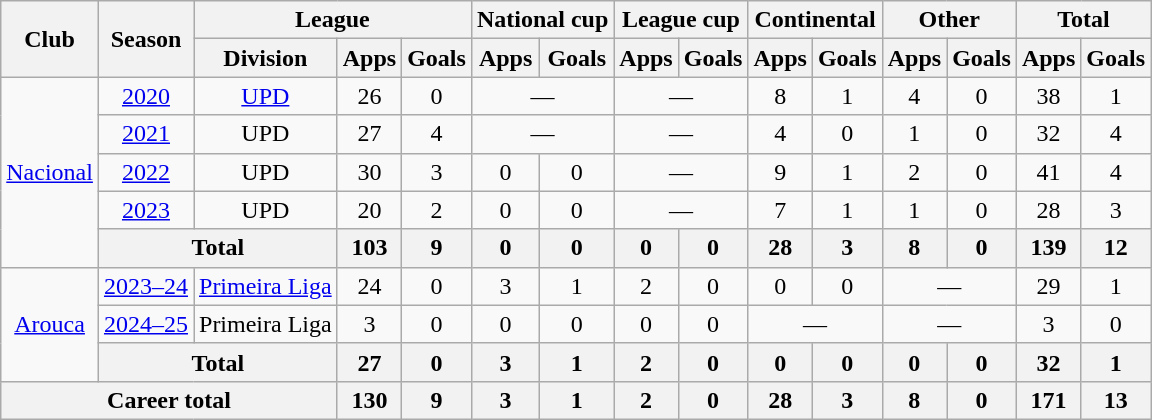<table class="wikitable" Style="text-align: center">
<tr>
<th rowspan="2">Club</th>
<th rowspan="2">Season</th>
<th colspan="3">League</th>
<th colspan="2">National cup</th>
<th colspan="2">League cup</th>
<th colspan="2">Continental</th>
<th colspan="2">Other</th>
<th colspan="2">Total</th>
</tr>
<tr>
<th>Division</th>
<th>Apps</th>
<th>Goals</th>
<th>Apps</th>
<th>Goals</th>
<th>Apps</th>
<th>Goals</th>
<th>Apps</th>
<th>Goals</th>
<th>Apps</th>
<th>Goals</th>
<th>Apps</th>
<th>Goals</th>
</tr>
<tr>
<td rowspan="5"><a href='#'>Nacional</a></td>
<td><a href='#'>2020</a></td>
<td><a href='#'>UPD</a></td>
<td>26</td>
<td>0</td>
<td colspan="2">—</td>
<td colspan="2">—</td>
<td>8</td>
<td>1</td>
<td>4</td>
<td>0</td>
<td>38</td>
<td>1</td>
</tr>
<tr>
<td><a href='#'>2021</a></td>
<td>UPD</td>
<td>27</td>
<td>4</td>
<td colspan="2">—</td>
<td colspan="2">—</td>
<td>4</td>
<td>0</td>
<td>1</td>
<td>0</td>
<td>32</td>
<td>4</td>
</tr>
<tr>
<td><a href='#'>2022</a></td>
<td>UPD</td>
<td>30</td>
<td>3</td>
<td>0</td>
<td>0</td>
<td colspan="2">—</td>
<td>9</td>
<td>1</td>
<td>2</td>
<td>0</td>
<td>41</td>
<td>4</td>
</tr>
<tr>
<td><a href='#'>2023</a></td>
<td>UPD</td>
<td>20</td>
<td>2</td>
<td>0</td>
<td>0</td>
<td colspan="2">—</td>
<td>7</td>
<td>1</td>
<td>1</td>
<td>0</td>
<td>28</td>
<td>3</td>
</tr>
<tr>
<th colspan="2">Total</th>
<th>103</th>
<th>9</th>
<th>0</th>
<th>0</th>
<th>0</th>
<th>0</th>
<th>28</th>
<th>3</th>
<th>8</th>
<th>0</th>
<th>139</th>
<th>12</th>
</tr>
<tr>
<td rowspan="3"><a href='#'>Arouca</a></td>
<td><a href='#'>2023–24</a></td>
<td><a href='#'>Primeira Liga</a></td>
<td>24</td>
<td>0</td>
<td>3</td>
<td>1</td>
<td>2</td>
<td>0</td>
<td>0</td>
<td>0</td>
<td colspan="2">—</td>
<td>29</td>
<td>1</td>
</tr>
<tr>
<td><a href='#'>2024–25</a></td>
<td>Primeira Liga</td>
<td>3</td>
<td>0</td>
<td>0</td>
<td>0</td>
<td>0</td>
<td>0</td>
<td colspan="2">—</td>
<td colspan="2">—</td>
<td>3</td>
<td>0</td>
</tr>
<tr>
<th colspan="2">Total</th>
<th>27</th>
<th>0</th>
<th>3</th>
<th>1</th>
<th>2</th>
<th>0</th>
<th>0</th>
<th>0</th>
<th>0</th>
<th>0</th>
<th>32</th>
<th>1</th>
</tr>
<tr>
<th colspan="3">Career total</th>
<th>130</th>
<th>9</th>
<th>3</th>
<th>1</th>
<th>2</th>
<th>0</th>
<th>28</th>
<th>3</th>
<th>8</th>
<th>0</th>
<th>171</th>
<th>13</th>
</tr>
</table>
